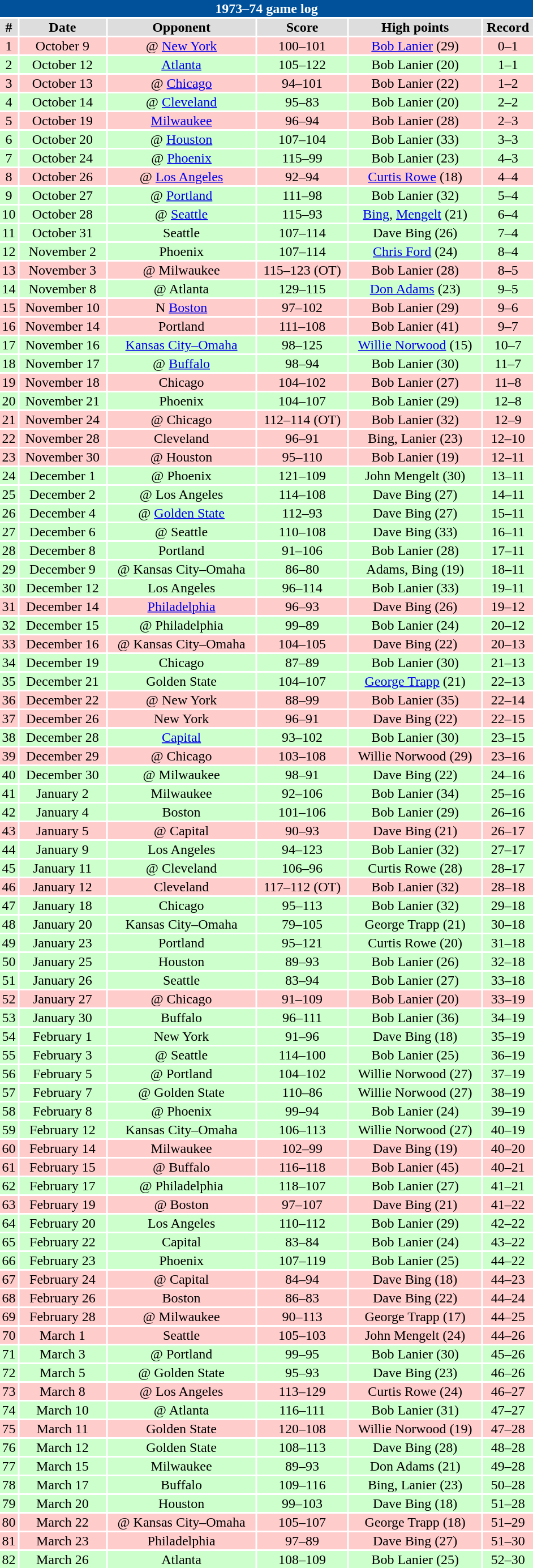<table class="toccolours collapsible" width=50% style="clear:both; margin:1.5em auto; text-align:center">
<tr>
<th colspan=11 style="background:#00519a; color:white;">1973–74 game log</th>
</tr>
<tr align="center" bgcolor="#dddddd">
<td><strong>#</strong></td>
<td><strong>Date</strong></td>
<td><strong>Opponent</strong></td>
<td><strong>Score</strong></td>
<td><strong>High points</strong></td>
<td><strong>Record</strong></td>
</tr>
<tr align="center" bgcolor="ffcccc">
<td>1</td>
<td>October 9</td>
<td>@ <a href='#'>New York</a></td>
<td>100–101</td>
<td><a href='#'>Bob Lanier</a> (29)</td>
<td>0–1</td>
</tr>
<tr align="center" bgcolor="ccffcc">
<td>2</td>
<td>October 12</td>
<td><a href='#'>Atlanta</a></td>
<td>105–122</td>
<td>Bob Lanier (20)</td>
<td>1–1</td>
</tr>
<tr align="center" bgcolor="ffcccc">
<td>3</td>
<td>October 13</td>
<td>@ <a href='#'>Chicago</a></td>
<td>94–101</td>
<td>Bob Lanier (22)</td>
<td>1–2</td>
</tr>
<tr align="center" bgcolor="ccffcc">
<td>4</td>
<td>October 14</td>
<td>@ <a href='#'>Cleveland</a></td>
<td>95–83</td>
<td>Bob Lanier (20)</td>
<td>2–2</td>
</tr>
<tr align="center" bgcolor="ffcccc">
<td>5</td>
<td>October 19</td>
<td><a href='#'>Milwaukee</a></td>
<td>96–94</td>
<td>Bob Lanier (28)</td>
<td>2–3</td>
</tr>
<tr align="center" bgcolor="ccffcc">
<td>6</td>
<td>October 20</td>
<td>@ <a href='#'>Houston</a></td>
<td>107–104</td>
<td>Bob Lanier (33)</td>
<td>3–3</td>
</tr>
<tr align="center" bgcolor="ccffcc">
<td>7</td>
<td>October 24</td>
<td>@ <a href='#'>Phoenix</a></td>
<td>115–99</td>
<td>Bob Lanier (23)</td>
<td>4–3</td>
</tr>
<tr align="center" bgcolor="ffcccc">
<td>8</td>
<td>October 26</td>
<td>@ <a href='#'>Los Angeles</a></td>
<td>92–94</td>
<td><a href='#'>Curtis Rowe</a> (18)</td>
<td>4–4</td>
</tr>
<tr align="center" bgcolor="ccffcc">
<td>9</td>
<td>October 27</td>
<td>@ <a href='#'>Portland</a></td>
<td>111–98</td>
<td>Bob Lanier (32)</td>
<td>5–4</td>
</tr>
<tr align="center" bgcolor="ccffcc">
<td>10</td>
<td>October 28</td>
<td>@ <a href='#'>Seattle</a></td>
<td>115–93</td>
<td><a href='#'>Bing</a>, <a href='#'>Mengelt</a> (21)</td>
<td>6–4</td>
</tr>
<tr align="center" bgcolor="ccffcc">
<td>11</td>
<td>October 31</td>
<td>Seattle</td>
<td>107–114</td>
<td>Dave Bing (26)</td>
<td>7–4</td>
</tr>
<tr align="center" bgcolor="ccffcc">
<td>12</td>
<td>November 2</td>
<td>Phoenix</td>
<td>107–114</td>
<td><a href='#'>Chris Ford</a> (24)</td>
<td>8–4</td>
</tr>
<tr align="center" bgcolor="ffcccc">
<td>13</td>
<td>November 3</td>
<td>@ Milwaukee</td>
<td>115–123 (OT)</td>
<td>Bob Lanier (28)</td>
<td>8–5</td>
</tr>
<tr align="center" bgcolor="ccffcc">
<td>14</td>
<td>November 8</td>
<td>@ Atlanta</td>
<td>129–115</td>
<td><a href='#'>Don Adams</a> (23)</td>
<td>9–5</td>
</tr>
<tr align="center" bgcolor="ffcccc">
<td>15</td>
<td>November 10</td>
<td>N <a href='#'>Boston</a></td>
<td>97–102</td>
<td>Bob Lanier (29)</td>
<td>9–6</td>
</tr>
<tr align="center" bgcolor="ffcccc">
<td>16</td>
<td>November 14</td>
<td>Portland</td>
<td>111–108</td>
<td>Bob Lanier (41)</td>
<td>9–7</td>
</tr>
<tr align="center" bgcolor="ccffcc">
<td>17</td>
<td>November 16</td>
<td><a href='#'>Kansas City–Omaha</a></td>
<td>98–125</td>
<td><a href='#'>Willie Norwood</a> (15)</td>
<td>10–7</td>
</tr>
<tr align="center" bgcolor="ccffcc">
<td>18</td>
<td>November 17</td>
<td>@ <a href='#'>Buffalo</a></td>
<td>98–94</td>
<td>Bob Lanier (30)</td>
<td>11–7</td>
</tr>
<tr align="center" bgcolor="ffcccc">
<td>19</td>
<td>November 18</td>
<td>Chicago</td>
<td>104–102</td>
<td>Bob Lanier (27)</td>
<td>11–8</td>
</tr>
<tr align="center" bgcolor="ccffcc">
<td>20</td>
<td>November 21</td>
<td>Phoenix</td>
<td>104–107</td>
<td>Bob Lanier (29)</td>
<td>12–8</td>
</tr>
<tr align="center" bgcolor="ffcccc">
<td>21</td>
<td>November 24</td>
<td>@ Chicago</td>
<td>112–114 (OT)</td>
<td>Bob Lanier (32)</td>
<td>12–9</td>
</tr>
<tr align="center" bgcolor="ffcccc">
<td>22</td>
<td>November 28</td>
<td>Cleveland</td>
<td>96–91</td>
<td>Bing, Lanier (23)</td>
<td>12–10</td>
</tr>
<tr align="center" bgcolor="ffcccc">
<td>23</td>
<td>November 30</td>
<td>@ Houston</td>
<td>95–110</td>
<td>Bob Lanier (19)</td>
<td>12–11</td>
</tr>
<tr align="center" bgcolor="ccffcc">
<td>24</td>
<td>December 1</td>
<td>@ Phoenix</td>
<td>121–109</td>
<td>John Mengelt (30)</td>
<td>13–11</td>
</tr>
<tr align="center" bgcolor="ccffcc">
<td>25</td>
<td>December 2</td>
<td>@ Los Angeles</td>
<td>114–108</td>
<td>Dave Bing (27)</td>
<td>14–11</td>
</tr>
<tr align="center" bgcolor="ccffcc">
<td>26</td>
<td>December 4</td>
<td>@ <a href='#'>Golden State</a></td>
<td>112–93</td>
<td>Dave Bing (27)</td>
<td>15–11</td>
</tr>
<tr align="center" bgcolor="ccffcc">
<td>27</td>
<td>December 6</td>
<td>@ Seattle</td>
<td>110–108</td>
<td>Dave Bing (33)</td>
<td>16–11</td>
</tr>
<tr align="center" bgcolor="ccffcc">
<td>28</td>
<td>December 8</td>
<td>Portland</td>
<td>91–106</td>
<td>Bob Lanier (28)</td>
<td>17–11</td>
</tr>
<tr align="center" bgcolor="ccffcc">
<td>29</td>
<td>December 9</td>
<td>@ Kansas City–Omaha</td>
<td>86–80</td>
<td>Adams, Bing (19)</td>
<td>18–11</td>
</tr>
<tr align="center" bgcolor="ccffcc">
<td>30</td>
<td>December 12</td>
<td>Los Angeles</td>
<td>96–114</td>
<td>Bob Lanier (33)</td>
<td>19–11</td>
</tr>
<tr align="center" bgcolor="ffcccc">
<td>31</td>
<td>December 14</td>
<td><a href='#'>Philadelphia</a></td>
<td>96–93</td>
<td>Dave Bing (26)</td>
<td>19–12</td>
</tr>
<tr align="center" bgcolor="ccffcc">
<td>32</td>
<td>December 15</td>
<td>@ Philadelphia</td>
<td>99–89</td>
<td>Bob Lanier (24)</td>
<td>20–12</td>
</tr>
<tr align="center" bgcolor="ffcccc">
<td>33</td>
<td>December 16</td>
<td>@ Kansas City–Omaha</td>
<td>104–105</td>
<td>Dave Bing (22)</td>
<td>20–13</td>
</tr>
<tr align="center" bgcolor="ccffcc">
<td>34</td>
<td>December 19</td>
<td>Chicago</td>
<td>87–89</td>
<td>Bob Lanier (30)</td>
<td>21–13</td>
</tr>
<tr align="center" bgcolor="ccffcc">
<td>35</td>
<td>December 21</td>
<td>Golden State</td>
<td>104–107</td>
<td><a href='#'>George Trapp</a> (21)</td>
<td>22–13</td>
</tr>
<tr align="center" bgcolor="ffcccc">
<td>36</td>
<td>December 22</td>
<td>@ New York</td>
<td>88–99</td>
<td>Bob Lanier (35)</td>
<td>22–14</td>
</tr>
<tr align="center" bgcolor="ffcccc">
<td>37</td>
<td>December 26</td>
<td>New York</td>
<td>96–91</td>
<td>Dave Bing (22)</td>
<td>22–15</td>
</tr>
<tr align="center" bgcolor="ccffcc">
<td>38</td>
<td>December 28</td>
<td><a href='#'>Capital</a></td>
<td>93–102</td>
<td>Bob Lanier (30)</td>
<td>23–15</td>
</tr>
<tr align="center" bgcolor="ffcccc">
<td>39</td>
<td>December 29</td>
<td>@ Chicago</td>
<td>103–108</td>
<td>Willie Norwood (29)</td>
<td>23–16</td>
</tr>
<tr align="center" bgcolor="ccffcc">
<td>40</td>
<td>December 30</td>
<td>@ Milwaukee</td>
<td>98–91</td>
<td>Dave Bing (22)</td>
<td>24–16</td>
</tr>
<tr align="center" bgcolor="ccffcc">
<td>41</td>
<td>January 2</td>
<td>Milwaukee</td>
<td>92–106</td>
<td>Bob Lanier (34)</td>
<td>25–16</td>
</tr>
<tr align="center" bgcolor="ccffcc">
<td>42</td>
<td>January 4</td>
<td>Boston</td>
<td>101–106</td>
<td>Bob Lanier (29)</td>
<td>26–16</td>
</tr>
<tr align="center" bgcolor="ffcccc">
<td>43</td>
<td>January 5</td>
<td>@ Capital</td>
<td>90–93</td>
<td>Dave Bing (21)</td>
<td>26–17</td>
</tr>
<tr align="center" bgcolor="ccffcc">
<td>44</td>
<td>January 9</td>
<td>Los Angeles</td>
<td>94–123</td>
<td>Bob Lanier (32)</td>
<td>27–17</td>
</tr>
<tr align="center" bgcolor="ccffcc">
<td>45</td>
<td>January 11</td>
<td>@ Cleveland</td>
<td>106–96</td>
<td>Curtis Rowe (28)</td>
<td>28–17</td>
</tr>
<tr align="center" bgcolor="ffcccc">
<td>46</td>
<td>January 12</td>
<td>Cleveland</td>
<td>117–112 (OT)</td>
<td>Bob Lanier (32)</td>
<td>28–18</td>
</tr>
<tr align="center" bgcolor="ccffcc">
<td>47</td>
<td>January 18</td>
<td>Chicago</td>
<td>95–113</td>
<td>Bob Lanier (32)</td>
<td>29–18</td>
</tr>
<tr align="center" bgcolor="ccffcc">
<td>48</td>
<td>January 20</td>
<td>Kansas City–Omaha</td>
<td>79–105</td>
<td>George Trapp (21)</td>
<td>30–18</td>
</tr>
<tr align="center" bgcolor="ccffcc">
<td>49</td>
<td>January 23</td>
<td>Portland</td>
<td>95–121</td>
<td>Curtis Rowe (20)</td>
<td>31–18</td>
</tr>
<tr align="center" bgcolor="ccffcc">
<td>50</td>
<td>January 25</td>
<td>Houston</td>
<td>89–93</td>
<td>Bob Lanier (26)</td>
<td>32–18</td>
</tr>
<tr align="center" bgcolor="ccffcc">
<td>51</td>
<td>January 26</td>
<td>Seattle</td>
<td>83–94</td>
<td>Bob Lanier (27)</td>
<td>33–18</td>
</tr>
<tr align="center" bgcolor="ffcccc">
<td>52</td>
<td>January 27</td>
<td>@ Chicago</td>
<td>91–109</td>
<td>Bob Lanier (20)</td>
<td>33–19</td>
</tr>
<tr align="center" bgcolor="ccffcc">
<td>53</td>
<td>January 30</td>
<td>Buffalo</td>
<td>96–111</td>
<td>Bob Lanier (36)</td>
<td>34–19</td>
</tr>
<tr align="center" bgcolor="ccffcc">
<td>54</td>
<td>February 1</td>
<td>New York</td>
<td>91–96</td>
<td>Dave Bing (18)</td>
<td>35–19</td>
</tr>
<tr align="center" bgcolor="ccffcc">
<td>55</td>
<td>February 3</td>
<td>@ Seattle</td>
<td>114–100</td>
<td>Bob Lanier (25)</td>
<td>36–19</td>
</tr>
<tr align="center" bgcolor="ccffcc">
<td>56</td>
<td>February 5</td>
<td>@ Portland</td>
<td>104–102</td>
<td>Willie Norwood (27)</td>
<td>37–19</td>
</tr>
<tr align="center" bgcolor="ccffcc">
<td>57</td>
<td>February 7</td>
<td>@ Golden State</td>
<td>110–86</td>
<td>Willie Norwood (27)</td>
<td>38–19</td>
</tr>
<tr align="center" bgcolor="ccffcc">
<td>58</td>
<td>February 8</td>
<td>@ Phoenix</td>
<td>99–94</td>
<td>Bob Lanier (24)</td>
<td>39–19</td>
</tr>
<tr align="center" bgcolor="ccffcc">
<td>59</td>
<td>February 12</td>
<td>Kansas City–Omaha</td>
<td>106–113</td>
<td>Willie Norwood (27)</td>
<td>40–19</td>
</tr>
<tr align="center" bgcolor="ffcccc">
<td>60</td>
<td>February 14</td>
<td>Milwaukee</td>
<td>102–99</td>
<td>Dave Bing (19)</td>
<td>40–20</td>
</tr>
<tr align="center" bgcolor="ffcccc">
<td>61</td>
<td>February 15</td>
<td>@ Buffalo</td>
<td>116–118</td>
<td>Bob Lanier (45)</td>
<td>40–21</td>
</tr>
<tr align="center" bgcolor="ccffcc">
<td>62</td>
<td>February 17</td>
<td>@ Philadelphia</td>
<td>118–107</td>
<td>Bob Lanier (27)</td>
<td>41–21</td>
</tr>
<tr align="center" bgcolor="ffcccc">
<td>63</td>
<td>February 19</td>
<td>@ Boston</td>
<td>97–107</td>
<td>Dave Bing (21)</td>
<td>41–22</td>
</tr>
<tr align="center" bgcolor="ccffcc">
<td>64</td>
<td>February 20</td>
<td>Los Angeles</td>
<td>110–112</td>
<td>Bob Lanier (29)</td>
<td>42–22</td>
</tr>
<tr align="center" bgcolor="ccffcc">
<td>65</td>
<td>February 22</td>
<td>Capital</td>
<td>83–84</td>
<td>Bob Lanier (24)</td>
<td>43–22</td>
</tr>
<tr align="center" bgcolor="ccffcc">
<td>66</td>
<td>February 23</td>
<td>Phoenix</td>
<td>107–119</td>
<td>Bob Lanier (25)</td>
<td>44–22</td>
</tr>
<tr align="center" bgcolor="ffcccc">
<td>67</td>
<td>February 24</td>
<td>@ Capital</td>
<td>84–94</td>
<td>Dave Bing (18)</td>
<td>44–23</td>
</tr>
<tr align="center" bgcolor="ffcccc">
<td>68</td>
<td>February 26</td>
<td>Boston</td>
<td>86–83</td>
<td>Dave Bing (22)</td>
<td>44–24</td>
</tr>
<tr align="center" bgcolor="ffcccc">
<td>69</td>
<td>February 28</td>
<td>@ Milwaukee</td>
<td>90–113</td>
<td>George Trapp (17)</td>
<td>44–25</td>
</tr>
<tr align="center" bgcolor="ffcccc">
<td>70</td>
<td>March 1</td>
<td>Seattle</td>
<td>105–103</td>
<td>John Mengelt (24)</td>
<td>44–26</td>
</tr>
<tr align="center" bgcolor="ccffcc">
<td>71</td>
<td>March 3</td>
<td>@ Portland</td>
<td>99–95</td>
<td>Bob Lanier (30)</td>
<td>45–26</td>
</tr>
<tr align="center" bgcolor="ccffcc">
<td>72</td>
<td>March 5</td>
<td>@ Golden State</td>
<td>95–93</td>
<td>Dave Bing (23)</td>
<td>46–26</td>
</tr>
<tr align="center" bgcolor="ffcccc">
<td>73</td>
<td>March 8</td>
<td>@ Los Angeles</td>
<td>113–129</td>
<td>Curtis Rowe (24)</td>
<td>46–27</td>
</tr>
<tr align="center" bgcolor="ccffcc">
<td>74</td>
<td>March 10</td>
<td>@ Atlanta</td>
<td>116–111</td>
<td>Bob Lanier (31)</td>
<td>47–27</td>
</tr>
<tr align="center" bgcolor="ffcccc">
<td>75</td>
<td>March 11</td>
<td>Golden State</td>
<td>120–108</td>
<td>Willie Norwood (19)</td>
<td>47–28</td>
</tr>
<tr align="center" bgcolor="ccffcc">
<td>76</td>
<td>March 12</td>
<td>Golden State</td>
<td>108–113</td>
<td>Dave Bing (28)</td>
<td>48–28</td>
</tr>
<tr align="center" bgcolor="ccffcc">
<td>77</td>
<td>March 15</td>
<td>Milwaukee</td>
<td>89–93</td>
<td>Don Adams (21)</td>
<td>49–28</td>
</tr>
<tr align="center" bgcolor="ccffcc">
<td>78</td>
<td>March 17</td>
<td>Buffalo</td>
<td>109–116</td>
<td>Bing, Lanier (23)</td>
<td>50–28</td>
</tr>
<tr align="center" bgcolor="ccffcc">
<td>79</td>
<td>March 20</td>
<td>Houston</td>
<td>99–103</td>
<td>Dave Bing (18)</td>
<td>51–28</td>
</tr>
<tr align="center" bgcolor="ffcccc">
<td>80</td>
<td>March 22</td>
<td>@ Kansas City–Omaha</td>
<td>105–107</td>
<td>George Trapp (18)</td>
<td>51–29</td>
</tr>
<tr align="center" bgcolor="ffcccc">
<td>81</td>
<td>March 23</td>
<td>Philadelphia</td>
<td>97–89</td>
<td>Dave Bing (27)</td>
<td>51–30</td>
</tr>
<tr align="center" bgcolor="ccffcc">
<td>82</td>
<td>March 26</td>
<td>Atlanta</td>
<td>108–109</td>
<td>Bob Lanier (25)</td>
<td>52–30</td>
</tr>
</table>
